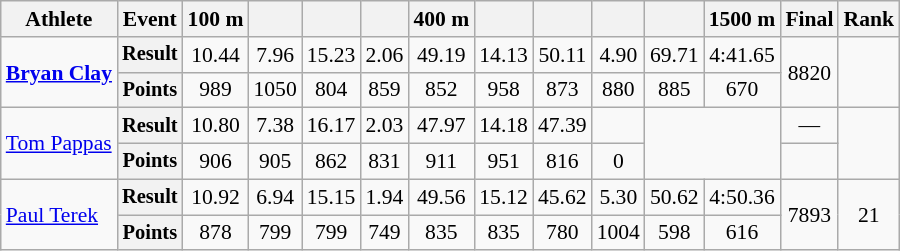<table class=wikitable style=font-size:90%;text-align:center>
<tr>
<th>Athlete</th>
<th>Event</th>
<th>100 m</th>
<th></th>
<th></th>
<th></th>
<th>400 m</th>
<th></th>
<th></th>
<th></th>
<th></th>
<th>1500 m</th>
<th>Final</th>
<th>Rank</th>
</tr>
<tr>
<td align=left rowspan=2><strong><a href='#'>Bryan Clay</a></strong></td>
<th style=font-size:95%>Result</th>
<td>10.44</td>
<td>7.96</td>
<td>15.23</td>
<td>2.06</td>
<td>49.19</td>
<td>14.13</td>
<td>50.11</td>
<td>4.90</td>
<td>69.71</td>
<td>4:41.65</td>
<td rowspan=2>8820</td>
<td rowspan=2></td>
</tr>
<tr>
<th style=font-size:95%>Points</th>
<td>989</td>
<td>1050</td>
<td>804</td>
<td>859</td>
<td>852</td>
<td>958</td>
<td>873</td>
<td>880</td>
<td>885</td>
<td>670</td>
</tr>
<tr>
<td align=left rowspan=2><a href='#'>Tom Pappas</a></td>
<th style=font-size:95%>Result</th>
<td>10.80</td>
<td>7.38</td>
<td>16.17</td>
<td>2.03</td>
<td>47.97</td>
<td>14.18</td>
<td>47.39</td>
<td></td>
<td rowspan=2 colspan=2></td>
<td>—</td>
<td rowspan=2 colspan=2></td>
</tr>
<tr>
<th style=font-size:95%>Points</th>
<td>906</td>
<td>905</td>
<td>862</td>
<td>831</td>
<td>911</td>
<td>951</td>
<td>816</td>
<td>0</td>
</tr>
<tr>
<td align=left rowspan=2><a href='#'>Paul Terek</a></td>
<th style=font-size:95%>Result</th>
<td>10.92</td>
<td>6.94</td>
<td>15.15</td>
<td>1.94</td>
<td>49.56</td>
<td>15.12</td>
<td>45.62</td>
<td>5.30</td>
<td>50.62</td>
<td>4:50.36</td>
<td rowspan=2>7893</td>
<td rowspan=2>21</td>
</tr>
<tr>
<th style=font-size:95%>Points</th>
<td>878</td>
<td>799</td>
<td>799</td>
<td>749</td>
<td>835</td>
<td>835</td>
<td>780</td>
<td>1004</td>
<td>598</td>
<td>616</td>
</tr>
</table>
